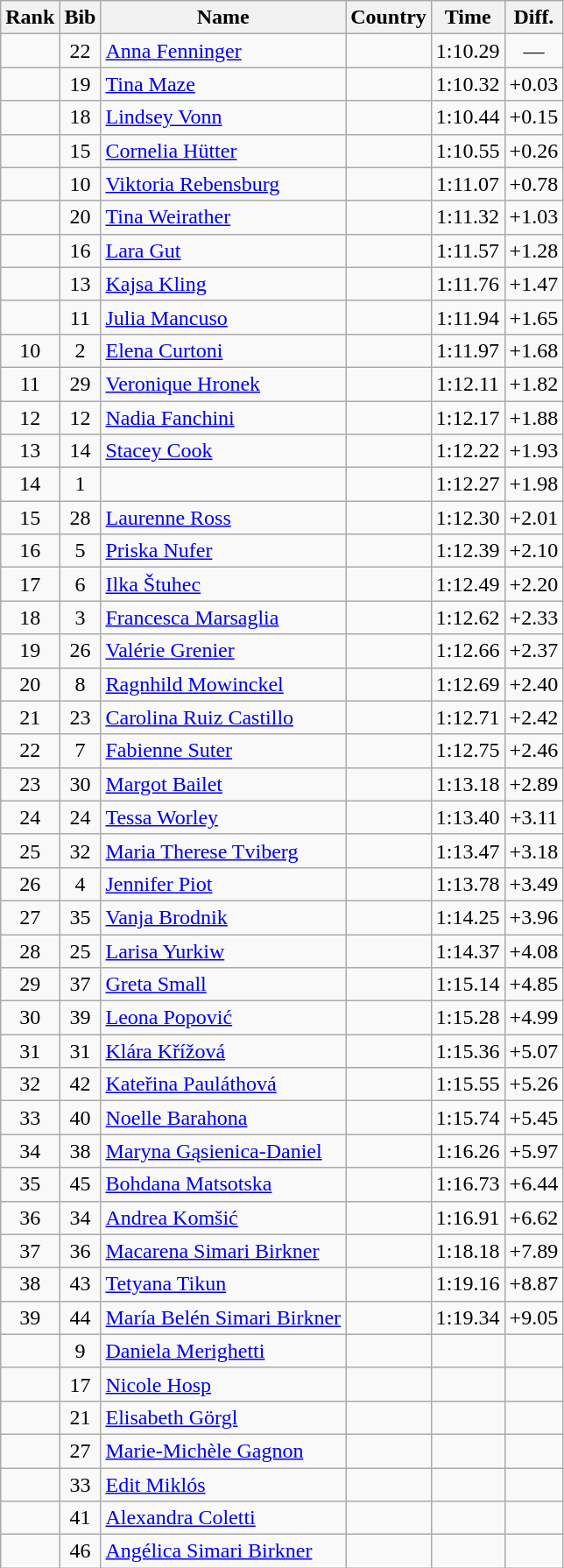<table class="wikitable sortable" style="text-align:center">
<tr>
<th>Rank</th>
<th>Bib</th>
<th>Name</th>
<th>Country</th>
<th>Time</th>
<th>Diff.</th>
</tr>
<tr>
<td></td>
<td>22</td>
<td align=left><a href='#'>Anna Fenninger</a></td>
<td align=left></td>
<td>1:10.29</td>
<td>—</td>
</tr>
<tr>
<td></td>
<td>19</td>
<td align=left><a href='#'>Tina Maze</a></td>
<td align=left></td>
<td>1:10.32</td>
<td>+0.03</td>
</tr>
<tr>
<td></td>
<td>18</td>
<td align=left><a href='#'>Lindsey Vonn</a></td>
<td align=left></td>
<td>1:10.44</td>
<td>+0.15</td>
</tr>
<tr>
<td></td>
<td>15</td>
<td align=left><a href='#'>Cornelia Hütter</a></td>
<td align=left></td>
<td>1:10.55</td>
<td>+0.26</td>
</tr>
<tr>
<td></td>
<td>10</td>
<td align=left><a href='#'>Viktoria Rebensburg</a></td>
<td align=left></td>
<td>1:11.07</td>
<td>+0.78</td>
</tr>
<tr>
<td></td>
<td>20</td>
<td align=left><a href='#'>Tina Weirather</a></td>
<td align=left></td>
<td>1:11.32</td>
<td>+1.03</td>
</tr>
<tr>
<td></td>
<td>16</td>
<td align=left><a href='#'>Lara Gut</a></td>
<td align=left> </td>
<td>1:11.57</td>
<td>+1.28</td>
</tr>
<tr>
<td></td>
<td>13</td>
<td align=left><a href='#'>Kajsa Kling</a></td>
<td align=left></td>
<td>1:11.76</td>
<td>+1.47</td>
</tr>
<tr>
<td></td>
<td>11</td>
<td align=left><a href='#'>Julia Mancuso</a></td>
<td align=left></td>
<td>1:11.94</td>
<td>+1.65</td>
</tr>
<tr>
<td>10</td>
<td>2</td>
<td align=left><a href='#'>Elena Curtoni</a></td>
<td align=left></td>
<td>1:11.97</td>
<td>+1.68</td>
</tr>
<tr>
<td>11</td>
<td>29</td>
<td align=left><a href='#'>Veronique Hronek</a></td>
<td align=left></td>
<td>1:12.11</td>
<td>+1.82</td>
</tr>
<tr>
<td>12</td>
<td>12</td>
<td align=left><a href='#'>Nadia Fanchini</a></td>
<td align=left></td>
<td>1:12.17</td>
<td>+1.88</td>
</tr>
<tr>
<td>13</td>
<td>14</td>
<td align=left><a href='#'>Stacey Cook</a></td>
<td align=left></td>
<td>1:12.22</td>
<td>+1.93</td>
</tr>
<tr>
<td>14</td>
<td>1</td>
<td align=left></td>
<td align=left></td>
<td>1:12.27</td>
<td>+1.98</td>
</tr>
<tr>
<td>15</td>
<td>28</td>
<td align=left><a href='#'>Laurenne Ross</a></td>
<td align=left></td>
<td>1:12.30</td>
<td>+2.01</td>
</tr>
<tr>
<td>16</td>
<td>5</td>
<td align=left><a href='#'>Priska Nufer</a></td>
<td align=left> </td>
<td>1:12.39</td>
<td>+2.10</td>
</tr>
<tr>
<td>17</td>
<td>6</td>
<td align=left><a href='#'>Ilka Štuhec</a></td>
<td align=left></td>
<td>1:12.49</td>
<td>+2.20</td>
</tr>
<tr>
<td>18</td>
<td>3</td>
<td align=left><a href='#'>Francesca Marsaglia</a></td>
<td align=left></td>
<td>1:12.62</td>
<td>+2.33</td>
</tr>
<tr>
<td>19</td>
<td>26</td>
<td align=left><a href='#'>Valérie Grenier</a></td>
<td align=left></td>
<td>1:12.66</td>
<td>+2.37</td>
</tr>
<tr>
<td>20</td>
<td>8</td>
<td align=left><a href='#'>Ragnhild Mowinckel</a></td>
<td align=left></td>
<td>1:12.69</td>
<td>+2.40</td>
</tr>
<tr>
<td>21</td>
<td>23</td>
<td align=left><a href='#'>Carolina Ruiz Castillo</a></td>
<td align=left></td>
<td>1:12.71</td>
<td>+2.42</td>
</tr>
<tr>
<td>22</td>
<td>7</td>
<td align=left><a href='#'>Fabienne Suter</a></td>
<td align=left> </td>
<td>1:12.75</td>
<td>+2.46</td>
</tr>
<tr>
<td>23</td>
<td>30</td>
<td align=left><a href='#'>Margot Bailet</a></td>
<td align=left></td>
<td>1:13.18</td>
<td>+2.89</td>
</tr>
<tr>
<td>24</td>
<td>24</td>
<td align=left><a href='#'>Tessa Worley</a></td>
<td align=left></td>
<td>1:13.40</td>
<td>+3.11</td>
</tr>
<tr>
<td>25</td>
<td>32</td>
<td align=left><a href='#'>Maria Therese Tviberg</a></td>
<td align=left></td>
<td>1:13.47</td>
<td>+3.18</td>
</tr>
<tr>
<td>26</td>
<td>4</td>
<td align=left><a href='#'>Jennifer Piot</a></td>
<td align=left></td>
<td>1:13.78</td>
<td>+3.49</td>
</tr>
<tr>
<td>27</td>
<td>35</td>
<td align=left><a href='#'>Vanja Brodnik</a></td>
<td align=left></td>
<td>1:14.25</td>
<td>+3.96</td>
</tr>
<tr>
<td>28</td>
<td>25</td>
<td align=left><a href='#'>Larisa Yurkiw</a></td>
<td align=left></td>
<td>1:14.37</td>
<td>+4.08</td>
</tr>
<tr>
<td>29</td>
<td>37</td>
<td align=left><a href='#'>Greta Small</a></td>
<td align=left></td>
<td>1:15.14</td>
<td>+4.85</td>
</tr>
<tr>
<td>30</td>
<td>39</td>
<td align=left><a href='#'>Leona Popović</a></td>
<td align=left></td>
<td>1:15.28</td>
<td>+4.99</td>
</tr>
<tr>
<td>31</td>
<td>31</td>
<td align=left><a href='#'>Klára Křížová</a></td>
<td align=left></td>
<td>1:15.36</td>
<td>+5.07</td>
</tr>
<tr>
<td>32</td>
<td>42</td>
<td align=left><a href='#'>Kateřina Pauláthová</a></td>
<td align=left></td>
<td>1:15.55</td>
<td>+5.26</td>
</tr>
<tr>
<td>33</td>
<td>40</td>
<td align=left><a href='#'>Noelle Barahona</a></td>
<td align=left></td>
<td>1:15.74</td>
<td>+5.45</td>
</tr>
<tr>
<td>34</td>
<td>38</td>
<td align=left><a href='#'>Maryna Gąsienica-Daniel</a></td>
<td align=left></td>
<td>1:16.26</td>
<td>+5.97</td>
</tr>
<tr>
<td>35</td>
<td>45</td>
<td align=left><a href='#'>Bohdana Matsotska</a></td>
<td align=left></td>
<td>1:16.73</td>
<td>+6.44</td>
</tr>
<tr>
<td>36</td>
<td>34</td>
<td align=left><a href='#'>Andrea Komšić</a></td>
<td align=left></td>
<td>1:16.91</td>
<td>+6.62</td>
</tr>
<tr>
<td>37</td>
<td>36</td>
<td align=left><a href='#'>Macarena Simari Birkner</a></td>
<td align=left></td>
<td>1:18.18</td>
<td>+7.89</td>
</tr>
<tr>
<td>38</td>
<td>43</td>
<td align=left><a href='#'>Tetyana Tikun</a></td>
<td align=left></td>
<td>1:19.16</td>
<td>+8.87</td>
</tr>
<tr>
<td>39</td>
<td>44</td>
<td align=left><a href='#'>María Belén Simari Birkner</a></td>
<td align=left></td>
<td>1:19.34</td>
<td>+9.05</td>
</tr>
<tr>
<td></td>
<td>9</td>
<td align=left><a href='#'>Daniela Merighetti</a></td>
<td align=left></td>
<td></td>
<td></td>
</tr>
<tr>
<td></td>
<td>17</td>
<td align=left><a href='#'>Nicole Hosp</a></td>
<td align=left></td>
<td></td>
<td></td>
</tr>
<tr>
<td></td>
<td>21</td>
<td align=left><a href='#'>Elisabeth Görgl</a></td>
<td align=left></td>
<td></td>
<td></td>
</tr>
<tr>
<td></td>
<td>27</td>
<td align=left><a href='#'>Marie-Michèle Gagnon</a></td>
<td align=left></td>
<td></td>
<td></td>
</tr>
<tr>
<td></td>
<td>33</td>
<td align=left><a href='#'>Edit Miklós</a></td>
<td align=left></td>
<td></td>
<td></td>
</tr>
<tr>
<td></td>
<td>41</td>
<td align=left><a href='#'>Alexandra Coletti</a></td>
<td align=left></td>
<td></td>
<td></td>
</tr>
<tr>
<td></td>
<td>46</td>
<td align=left><a href='#'>Angélica Simari Birkner</a></td>
<td align=left></td>
<td></td>
<td></td>
</tr>
</table>
